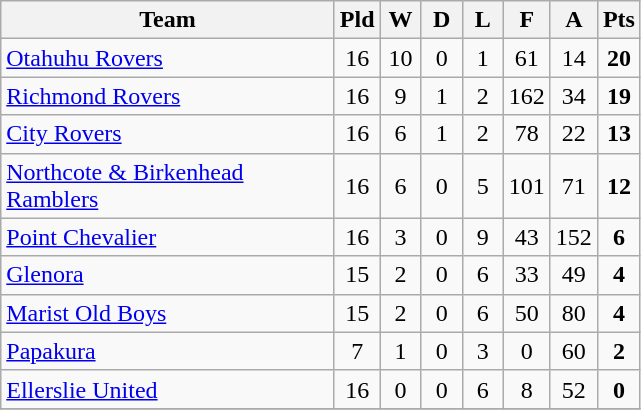<table class="wikitable" style="text-align:center;">
<tr>
<th width=215>Team</th>
<th width=20 abbr="Played">Pld</th>
<th width=20 abbr="Won">W</th>
<th width=20 abbr="Drawn">D</th>
<th width=20 abbr="Lost">L</th>
<th width=20 abbr="For">F</th>
<th width=20 abbr="Against">A</th>
<th width=20 abbr="Points">Pts</th>
</tr>
<tr>
<td style="text-align:left;"><a href='#'>Otahuhu Rovers</a></td>
<td>16</td>
<td>10</td>
<td>0</td>
<td>1</td>
<td>61</td>
<td>14</td>
<td><strong>20</strong></td>
</tr>
<tr>
<td style="text-align:left;"><a href='#'>Richmond Rovers</a></td>
<td>16</td>
<td>9</td>
<td>1</td>
<td>2</td>
<td>162</td>
<td>34</td>
<td><strong>19</strong></td>
</tr>
<tr>
<td style="text-align:left;"><a href='#'>City Rovers</a></td>
<td>16</td>
<td>6</td>
<td>1</td>
<td>2</td>
<td>78</td>
<td>22</td>
<td><strong>13</strong></td>
</tr>
<tr>
<td style="text-align:left;"><a href='#'>Northcote & Birkenhead Ramblers</a></td>
<td>16</td>
<td>6</td>
<td>0</td>
<td>5</td>
<td>101</td>
<td>71</td>
<td><strong>12</strong></td>
</tr>
<tr>
<td style="text-align:left;"><a href='#'>Point Chevalier</a></td>
<td>16</td>
<td>3</td>
<td>0</td>
<td>9</td>
<td>43</td>
<td>152</td>
<td><strong>6</strong></td>
</tr>
<tr>
<td style="text-align:left;"><a href='#'>Glenora</a></td>
<td>15</td>
<td>2</td>
<td>0</td>
<td>6</td>
<td>33</td>
<td>49</td>
<td><strong>4</strong></td>
</tr>
<tr>
<td style="text-align:left;"><a href='#'>Marist Old Boys</a></td>
<td>15</td>
<td>2</td>
<td>0</td>
<td>6</td>
<td>50</td>
<td>80</td>
<td><strong>4</strong></td>
</tr>
<tr>
<td style="text-align:left;"><a href='#'>Papakura</a></td>
<td>7</td>
<td>1</td>
<td>0</td>
<td>3</td>
<td>0</td>
<td>60</td>
<td><strong>2</strong></td>
</tr>
<tr>
<td style="text-align:left;"><a href='#'>Ellerslie United</a></td>
<td>16</td>
<td>0</td>
<td>0</td>
<td>6</td>
<td>8</td>
<td>52</td>
<td><strong>0</strong></td>
</tr>
<tr>
</tr>
</table>
